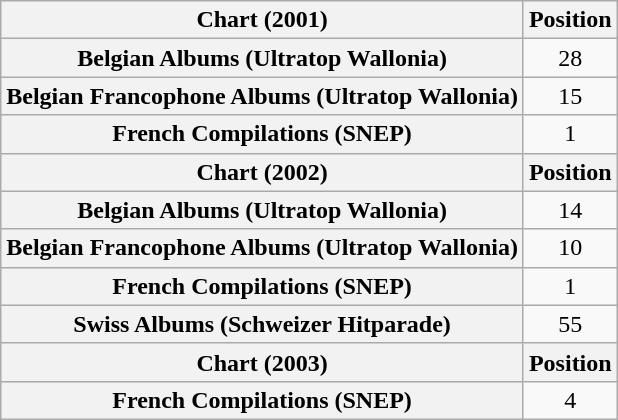<table class="wikitable sortable plainrowheaders" style="text-align:center">
<tr>
<th scope="col">Chart (2001)</th>
<th scope="col">Position</th>
</tr>
<tr>
<th scope="row">Belgian Albums (Ultratop Wallonia)</th>
<td>28</td>
</tr>
<tr>
<th scope="row">Belgian Francophone Albums (Ultratop Wallonia)</th>
<td>15</td>
</tr>
<tr>
<th scope="row">French Compilations (SNEP)</th>
<td>1</td>
</tr>
<tr>
<th scope="col">Chart (2002)</th>
<th scope="col">Position</th>
</tr>
<tr>
<th scope="row">Belgian Albums (Ultratop Wallonia)</th>
<td>14</td>
</tr>
<tr>
<th scope="row">Belgian Francophone Albums (Ultratop Wallonia)</th>
<td>10</td>
</tr>
<tr>
<th scope="row">French Compilations (SNEP)</th>
<td>1</td>
</tr>
<tr>
<th scope="row">Swiss Albums (Schweizer Hitparade)</th>
<td>55</td>
</tr>
<tr>
<th scope="col">Chart (2003)</th>
<th scope="col">Position</th>
</tr>
<tr>
<th scope="row">French Compilations (SNEP)</th>
<td>4</td>
</tr>
</table>
